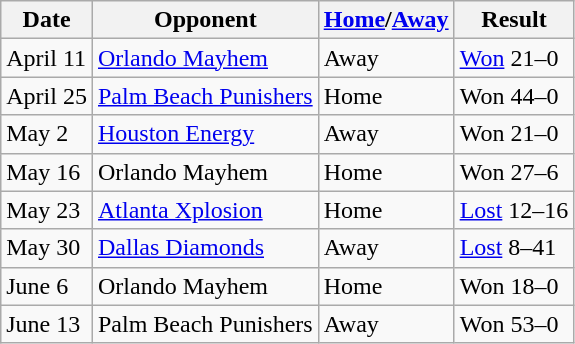<table class="wikitable">
<tr>
<th>Date</th>
<th>Opponent</th>
<th><a href='#'>Home</a>/<a href='#'>Away</a></th>
<th>Result</th>
</tr>
<tr>
<td>April 11</td>
<td><a href='#'>Orlando Mayhem</a></td>
<td>Away</td>
<td><a href='#'>Won</a> 21–0</td>
</tr>
<tr>
<td>April 25</td>
<td><a href='#'>Palm Beach Punishers</a></td>
<td>Home</td>
<td>Won 44–0</td>
</tr>
<tr>
<td>May 2</td>
<td><a href='#'>Houston Energy</a></td>
<td>Away</td>
<td>Won 21–0</td>
</tr>
<tr>
<td>May 16</td>
<td>Orlando Mayhem</td>
<td>Home</td>
<td>Won 27–6</td>
</tr>
<tr>
<td>May 23</td>
<td><a href='#'>Atlanta Xplosion</a></td>
<td>Home</td>
<td><a href='#'>Lost</a> 12–16</td>
</tr>
<tr>
<td>May 30</td>
<td><a href='#'>Dallas Diamonds</a></td>
<td>Away</td>
<td><a href='#'>Lost</a> 8–41</td>
</tr>
<tr>
<td>June 6</td>
<td>Orlando Mayhem</td>
<td>Home</td>
<td>Won 18–0</td>
</tr>
<tr>
<td>June 13</td>
<td>Palm Beach Punishers</td>
<td>Away</td>
<td>Won 53–0</td>
</tr>
</table>
